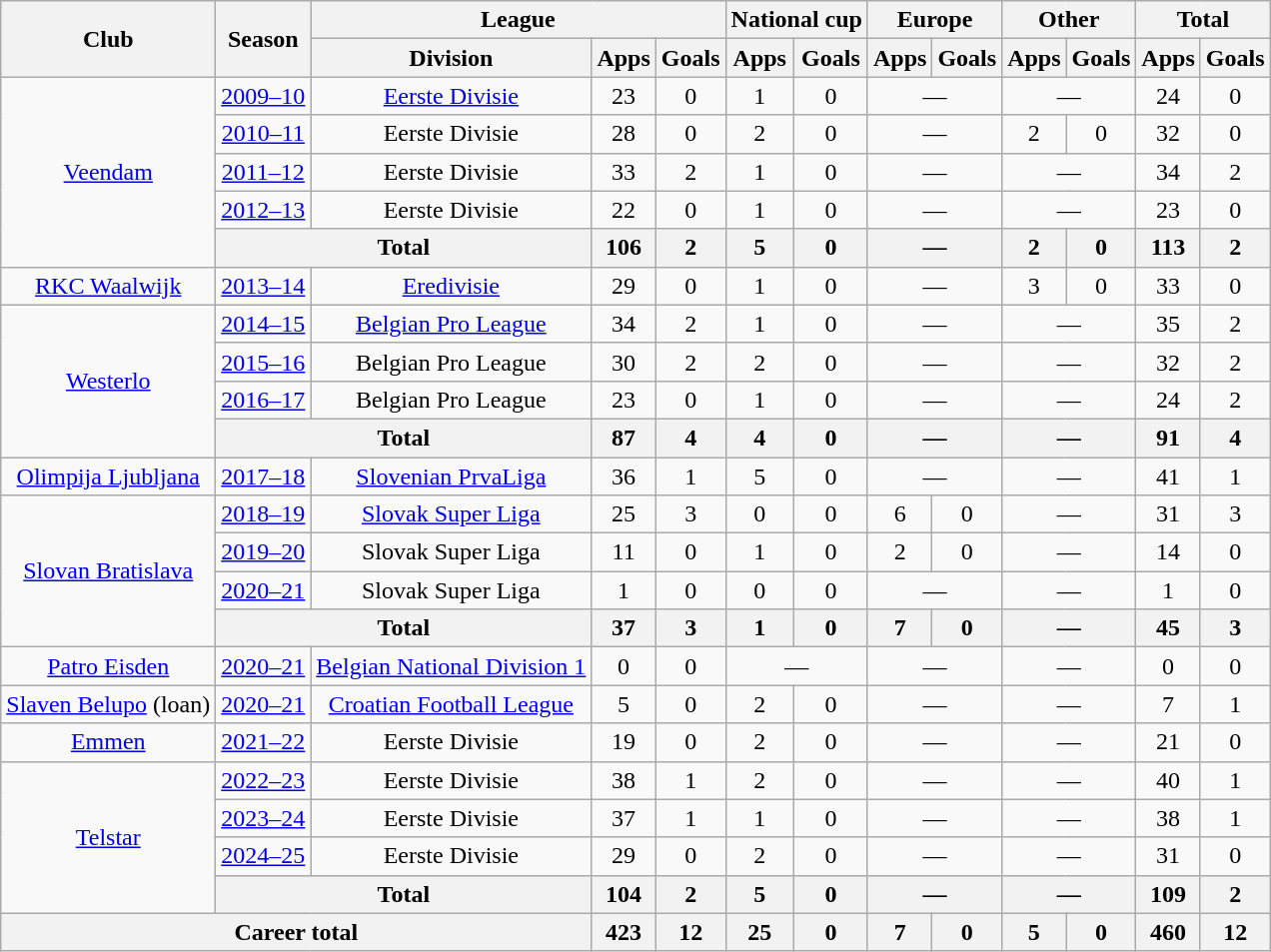<table class="wikitable" style="text-align:center">
<tr>
<th rowspan="2">Club</th>
<th rowspan="2">Season</th>
<th colspan="3">League</th>
<th colspan="2">National cup</th>
<th colspan="2">Europe</th>
<th colspan="2">Other</th>
<th colspan="2">Total</th>
</tr>
<tr>
<th>Division</th>
<th>Apps</th>
<th>Goals</th>
<th>Apps</th>
<th>Goals</th>
<th>Apps</th>
<th>Goals</th>
<th>Apps</th>
<th>Goals</th>
<th>Apps</th>
<th>Goals</th>
</tr>
<tr>
<td rowspan="5"><a href='#'>Veendam</a></td>
<td><a href='#'>2009–10</a></td>
<td><a href='#'>Eerste Divisie</a></td>
<td>23</td>
<td>0</td>
<td>1</td>
<td>0</td>
<td colspan="2">—</td>
<td colspan="2">—</td>
<td>24</td>
<td>0</td>
</tr>
<tr>
<td><a href='#'>2010–11</a></td>
<td>Eerste Divisie</td>
<td>28</td>
<td>0</td>
<td>2</td>
<td>0</td>
<td colspan="2">—</td>
<td>2</td>
<td>0</td>
<td>32</td>
<td>0</td>
</tr>
<tr>
<td><a href='#'>2011–12</a></td>
<td>Eerste Divisie</td>
<td>33</td>
<td>2</td>
<td>1</td>
<td>0</td>
<td colspan="2">—</td>
<td colspan="2">—</td>
<td>34</td>
<td>2</td>
</tr>
<tr>
<td><a href='#'>2012–13</a></td>
<td>Eerste Divisie</td>
<td>22</td>
<td>0</td>
<td>1</td>
<td>0</td>
<td colspan="2">—</td>
<td colspan="2">—</td>
<td>23</td>
<td>0</td>
</tr>
<tr>
<th colspan="2">Total</th>
<th>106</th>
<th>2</th>
<th>5</th>
<th>0</th>
<th colspan="2">—</th>
<th>2</th>
<th>0</th>
<th>113</th>
<th>2</th>
</tr>
<tr>
<td><a href='#'>RKC Waalwijk</a></td>
<td><a href='#'>2013–14</a></td>
<td><a href='#'>Eredivisie</a></td>
<td>29</td>
<td>0</td>
<td>1</td>
<td>0</td>
<td colspan="2">—</td>
<td>3</td>
<td>0</td>
<td>33</td>
<td>0</td>
</tr>
<tr>
<td rowspan="4"><a href='#'>Westerlo</a></td>
<td><a href='#'>2014–15</a></td>
<td><a href='#'>Belgian Pro League</a></td>
<td>34</td>
<td>2</td>
<td>1</td>
<td>0</td>
<td colspan="2">—</td>
<td colspan="2">—</td>
<td>35</td>
<td>2</td>
</tr>
<tr>
<td><a href='#'>2015–16</a></td>
<td>Belgian Pro League</td>
<td>30</td>
<td>2</td>
<td>2</td>
<td>0</td>
<td colspan="2">—</td>
<td colspan="2">—</td>
<td>32</td>
<td>2</td>
</tr>
<tr>
<td><a href='#'>2016–17</a></td>
<td>Belgian Pro League</td>
<td>23</td>
<td>0</td>
<td>1</td>
<td>0</td>
<td colspan="2">—</td>
<td colspan="2">—</td>
<td>24</td>
<td>2</td>
</tr>
<tr>
<th colspan="2">Total</th>
<th>87</th>
<th>4</th>
<th>4</th>
<th>0</th>
<th colspan="2">—</th>
<th colspan="2">—</th>
<th>91</th>
<th>4</th>
</tr>
<tr>
<td><a href='#'>Olimpija Ljubljana</a></td>
<td><a href='#'>2017–18</a></td>
<td><a href='#'>Slovenian PrvaLiga</a></td>
<td>36</td>
<td>1</td>
<td>5</td>
<td>0</td>
<td colspan="2">—</td>
<td colspan="2">—</td>
<td>41</td>
<td>1</td>
</tr>
<tr>
<td rowspan="4"><a href='#'>Slovan Bratislava</a></td>
<td><a href='#'>2018–19</a></td>
<td><a href='#'>Slovak Super Liga</a></td>
<td>25</td>
<td>3</td>
<td>0</td>
<td>0</td>
<td>6</td>
<td>0</td>
<td colspan="2">—</td>
<td>31</td>
<td>3</td>
</tr>
<tr>
<td><a href='#'>2019–20</a></td>
<td>Slovak Super Liga</td>
<td>11</td>
<td>0</td>
<td>1</td>
<td>0</td>
<td>2</td>
<td>0</td>
<td colspan="2">—</td>
<td>14</td>
<td>0</td>
</tr>
<tr>
<td><a href='#'>2020–21</a></td>
<td>Slovak Super Liga</td>
<td>1</td>
<td>0</td>
<td>0</td>
<td>0</td>
<td colspan="2">—</td>
<td colspan="2">—</td>
<td>1</td>
<td>0</td>
</tr>
<tr>
<th colspan="2">Total</th>
<th>37</th>
<th>3</th>
<th>1</th>
<th>0</th>
<th>7</th>
<th>0</th>
<th colspan="2">—</th>
<th>45</th>
<th>3</th>
</tr>
<tr>
<td><a href='#'>Patro Eisden</a></td>
<td><a href='#'>2020–21</a></td>
<td><a href='#'>Belgian National Division 1</a></td>
<td>0</td>
<td>0</td>
<td colspan="2">—</td>
<td colspan="2">—</td>
<td colspan="2">—</td>
<td>0</td>
<td>0</td>
</tr>
<tr>
<td><a href='#'>Slaven Belupo</a> (loan)</td>
<td><a href='#'>2020–21</a></td>
<td><a href='#'>Croatian Football League</a></td>
<td>5</td>
<td>0</td>
<td>2</td>
<td>0</td>
<td colspan="2">—</td>
<td colspan="2">—</td>
<td>7</td>
<td>1</td>
</tr>
<tr>
<td><a href='#'>Emmen</a></td>
<td><a href='#'>2021–22</a></td>
<td>Eerste Divisie</td>
<td>19</td>
<td>0</td>
<td>2</td>
<td>0</td>
<td colspan="2">—</td>
<td colspan="2">—</td>
<td>21</td>
<td>0</td>
</tr>
<tr>
<td rowspan="4"><a href='#'>Telstar</a></td>
<td><a href='#'>2022–23</a></td>
<td>Eerste Divisie</td>
<td>38</td>
<td>1</td>
<td>2</td>
<td>0</td>
<td colspan="2">—</td>
<td colspan="2">—</td>
<td>40</td>
<td>1</td>
</tr>
<tr>
<td><a href='#'>2023–24</a></td>
<td>Eerste Divisie</td>
<td>37</td>
<td>1</td>
<td>1</td>
<td>0</td>
<td colspan="2">—</td>
<td colspan="2">—</td>
<td>38</td>
<td>1</td>
</tr>
<tr>
<td><a href='#'>2024–25</a></td>
<td>Eerste Divisie</td>
<td>29</td>
<td>0</td>
<td>2</td>
<td>0</td>
<td colspan="2">—</td>
<td colspan="2">—</td>
<td>31</td>
<td>0</td>
</tr>
<tr>
<th colspan="2">Total</th>
<th>104</th>
<th>2</th>
<th>5</th>
<th>0</th>
<th colspan="2">—</th>
<th colspan="2">—</th>
<th>109</th>
<th>2</th>
</tr>
<tr>
<th colspan="3">Career total</th>
<th>423</th>
<th>12</th>
<th>25</th>
<th>0</th>
<th>7</th>
<th>0</th>
<th>5</th>
<th>0</th>
<th>460</th>
<th>12</th>
</tr>
</table>
